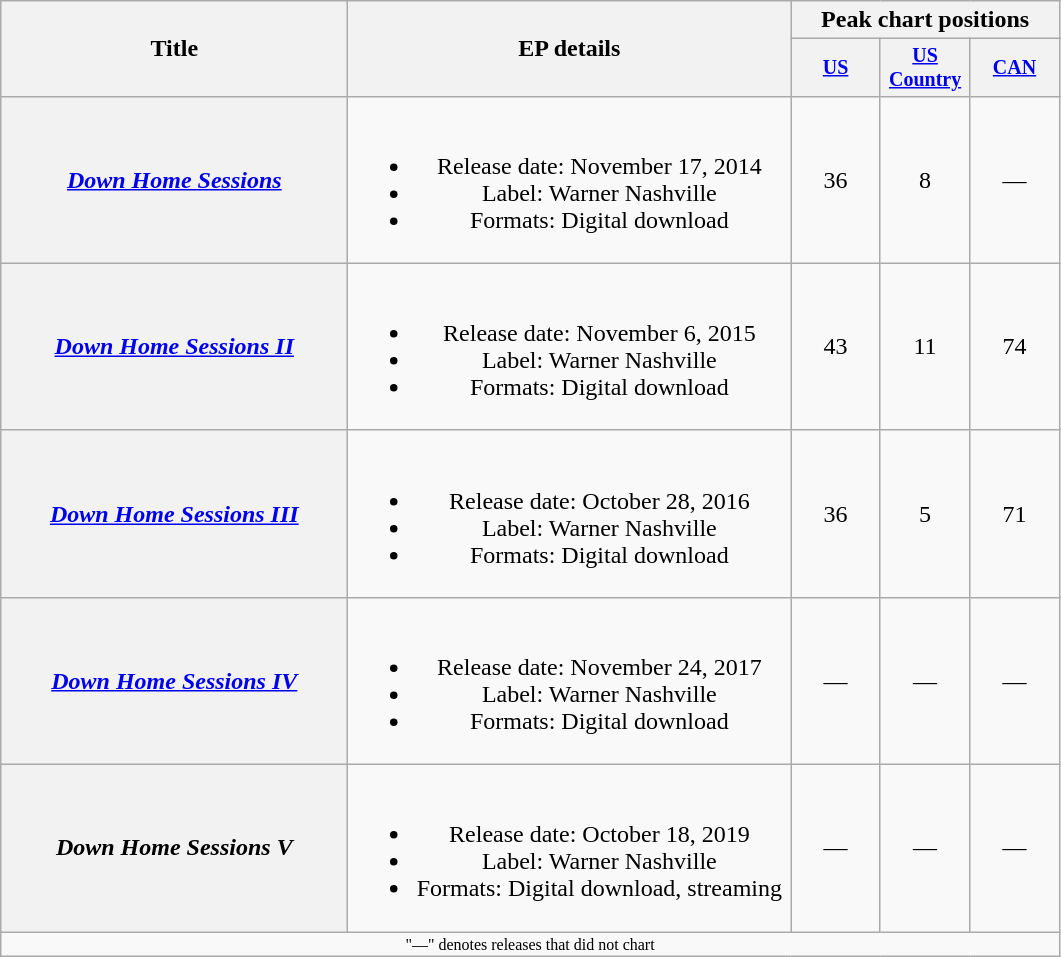<table class="wikitable plainrowheaders" style="text-align:center;">
<tr>
<th rowspan="2" style="width:14em;">Title</th>
<th rowspan="2" style="width:18em;">EP details</th>
<th colspan="3">Peak chart positions</th>
</tr>
<tr style="font-size:smaller;">
<th style="width:4em;"><a href='#'>US</a><br></th>
<th style="width:4em;"><a href='#'>US Country</a><br></th>
<th style="width:4em;"><a href='#'>CAN</a><br></th>
</tr>
<tr>
<th scope="row"><em><a href='#'>Down Home Sessions</a></em></th>
<td><br><ul><li>Release date: November 17, 2014</li><li>Label: Warner Nashville</li><li>Formats: Digital download</li></ul></td>
<td>36</td>
<td>8</td>
<td>—</td>
</tr>
<tr>
<th scope="row"><em><a href='#'>Down Home Sessions II</a></em></th>
<td><br><ul><li>Release date: November 6, 2015</li><li>Label: Warner Nashville</li><li>Formats: Digital download</li></ul></td>
<td>43</td>
<td>11</td>
<td>74</td>
</tr>
<tr>
<th scope="row"><em><a href='#'>Down Home Sessions III</a></em></th>
<td><br><ul><li>Release date: October 28, 2016</li><li>Label: Warner Nashville</li><li>Formats: Digital download</li></ul></td>
<td>36</td>
<td>5</td>
<td>71</td>
</tr>
<tr>
<th scope="row"><em><a href='#'>Down Home Sessions IV</a></em></th>
<td><br><ul><li>Release date: November 24, 2017</li><li>Label: Warner Nashville</li><li>Formats: Digital download</li></ul></td>
<td>—</td>
<td>—</td>
<td>—</td>
</tr>
<tr>
<th scope="row"><em>Down Home Sessions V</em></th>
<td><br><ul><li>Release date: October 18, 2019</li><li>Label: Warner Nashville</li><li>Formats: Digital download, streaming</li></ul></td>
<td>—</td>
<td>—</td>
<td>—</td>
</tr>
<tr>
<td colspan="5" style="font-size:8pt">"—" denotes releases that did not chart</td>
</tr>
</table>
